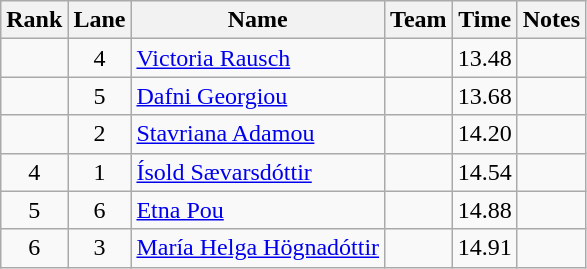<table class="wikitable sortable" style="text-align:center">
<tr>
<th>Rank</th>
<th>Lane</th>
<th>Name</th>
<th>Team</th>
<th>Time</th>
<th>Notes</th>
</tr>
<tr>
<td></td>
<td>4</td>
<td align="left"><a href='#'>Victoria Rausch</a></td>
<td align=left></td>
<td>13.48</td>
<td></td>
</tr>
<tr>
<td></td>
<td>5</td>
<td align="left"><a href='#'>Dafni Georgiou</a></td>
<td align=left></td>
<td>13.68</td>
<td></td>
</tr>
<tr>
<td></td>
<td>2</td>
<td align="left"><a href='#'>Stavriana Adamou</a></td>
<td align=left></td>
<td>14.20</td>
<td></td>
</tr>
<tr>
<td>4</td>
<td>1</td>
<td align="left"><a href='#'>Ísold Sævarsdóttir</a></td>
<td align=left></td>
<td>14.54</td>
<td></td>
</tr>
<tr>
<td>5</td>
<td>6</td>
<td align="left"><a href='#'>Etna Pou</a></td>
<td align=left></td>
<td>14.88</td>
<td></td>
</tr>
<tr>
<td>6</td>
<td>3</td>
<td align="left"><a href='#'>María Helga Högnadóttir</a></td>
<td align=left></td>
<td>14.91</td>
<td></td>
</tr>
</table>
